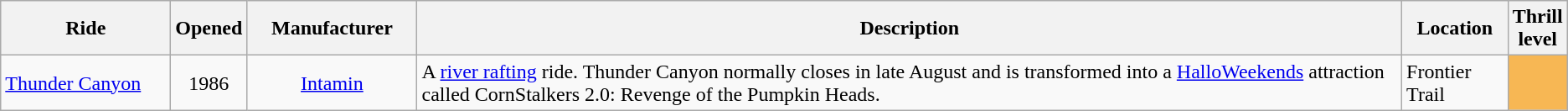<table class="wikitable sortable">
<tr>
<th style="width:8em;">Ride</th>
<th>Opened</th>
<th style="width:8em;">Manufacturer</th>
<th>Description</th>
<th>Location</th>
<th style="width:2em;">Thrill level</th>
</tr>
<tr>
<td><a href='#'>Thunder Canyon</a></td>
<td style="text-align:center">1986</td>
<td style="text-align:center"><a href='#'>Intamin</a></td>
<td>A <a href='#'>river rafting</a> ride. Thunder Canyon normally closes in late August and is transformed into a <a href='#'>HalloWeekends</a> attraction called CornStalkers 2.0: Revenge of the Pumpkin Heads.</td>
<td>Frontier Trail</td>
<td align="center" bgcolor="#F7B754"><strong></strong></td>
</tr>
</table>
